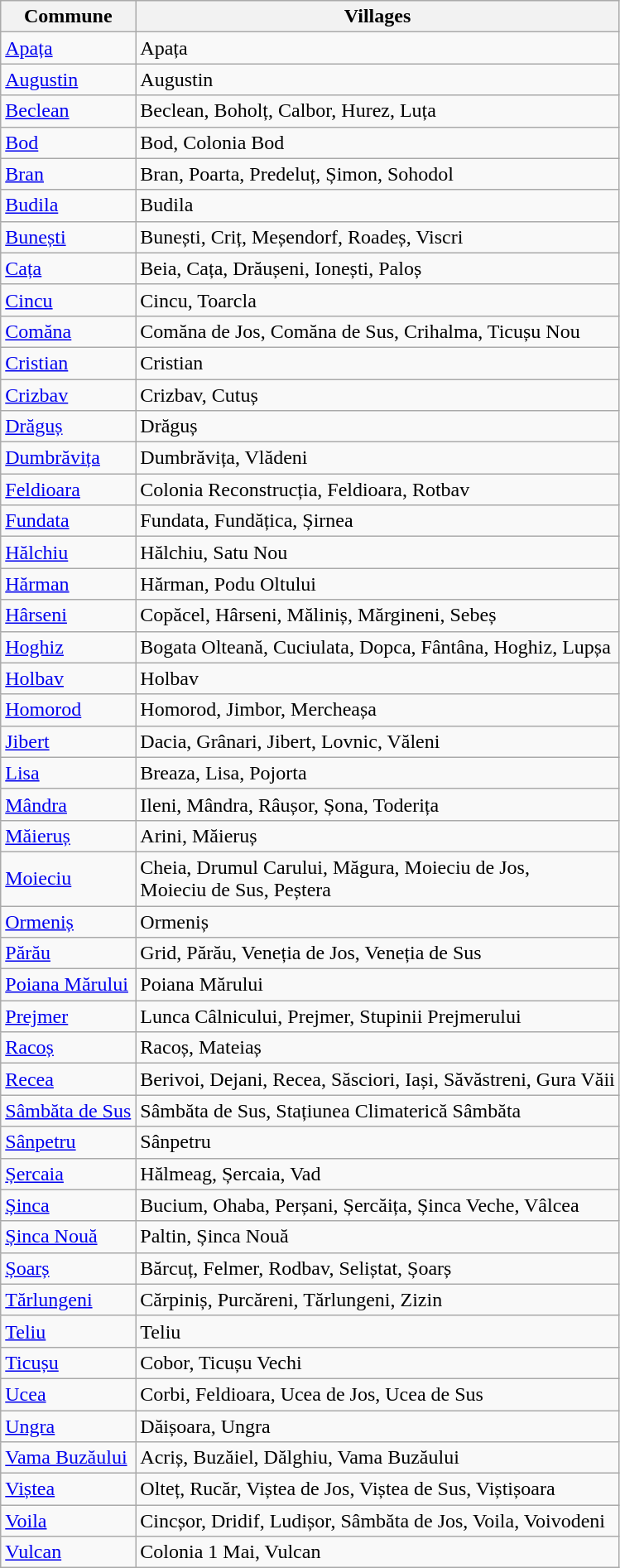<table class="wikitable">
<tr>
<th colspan=1>Commune</th>
<th colspan=3>Villages</th>
</tr>
<tr>
<td><a href='#'>Apața</a></td>
<td>Apața</td>
</tr>
<tr>
<td><a href='#'>Augustin</a></td>
<td>Augustin</td>
</tr>
<tr>
<td><a href='#'>Beclean</a></td>
<td>Beclean, Boholț, Calbor, Hurez, Luța</td>
</tr>
<tr>
<td><a href='#'>Bod</a></td>
<td>Bod, Colonia Bod</td>
</tr>
<tr>
<td><a href='#'>Bran</a></td>
<td>Bran, Poarta, Predeluț, Șimon, Sohodol</td>
</tr>
<tr>
<td><a href='#'>Budila</a></td>
<td>Budila</td>
</tr>
<tr>
<td><a href='#'>Bunești</a></td>
<td>Bunești, Criț, Meșendorf, Roadeș, Viscri</td>
</tr>
<tr>
<td><a href='#'>Cața</a></td>
<td>Beia, Cața, Drăușeni, Ionești, Paloș</td>
</tr>
<tr>
<td><a href='#'>Cincu</a></td>
<td>Cincu, Toarcla</td>
</tr>
<tr>
<td><a href='#'>Comăna</a></td>
<td>Comăna de Jos, Comăna de Sus, Crihalma, Ticușu Nou</td>
</tr>
<tr>
<td><a href='#'>Cristian</a></td>
<td>Cristian</td>
</tr>
<tr>
<td><a href='#'>Crizbav</a></td>
<td>Crizbav, Cutuș</td>
</tr>
<tr>
<td><a href='#'>Drăguș</a></td>
<td>Drăguș</td>
</tr>
<tr>
<td><a href='#'>Dumbrăvița</a></td>
<td>Dumbrăvița, Vlădeni</td>
</tr>
<tr>
<td><a href='#'>Feldioara</a></td>
<td>Colonia Reconstrucția, Feldioara, Rotbav</td>
</tr>
<tr>
<td><a href='#'>Fundata</a></td>
<td>Fundata, Fundățica, Șirnea</td>
</tr>
<tr>
<td><a href='#'>Hălchiu</a></td>
<td>Hălchiu, Satu Nou</td>
</tr>
<tr>
<td><a href='#'>Hărman</a></td>
<td>Hărman, Podu Oltului</td>
</tr>
<tr>
<td><a href='#'>Hârseni</a></td>
<td>Copăcel, Hârseni, Măliniș, Mărgineni, Sebeș</td>
</tr>
<tr>
<td><a href='#'>Hoghiz</a></td>
<td>Bogata Olteană, Cuciulata, Dopca, Fântâna, Hoghiz, Lupșa</td>
</tr>
<tr>
<td><a href='#'>Holbav</a></td>
<td>Holbav</td>
</tr>
<tr>
<td><a href='#'>Homorod</a></td>
<td>Homorod, Jimbor, Mercheașa</td>
</tr>
<tr>
<td><a href='#'>Jibert</a></td>
<td>Dacia, Grânari, Jibert, Lovnic, Văleni</td>
</tr>
<tr>
<td><a href='#'>Lisa</a></td>
<td>Breaza, Lisa, Pojorta</td>
</tr>
<tr>
<td><a href='#'>Mândra</a></td>
<td>Ileni, Mândra, Râușor, Șona, Toderița</td>
</tr>
<tr>
<td><a href='#'>Măieruș</a></td>
<td>Arini, Măieruș</td>
</tr>
<tr>
<td><a href='#'>Moieciu</a></td>
<td>Cheia, Drumul Carului, Măgura, Moieciu de Jos,<br>Moieciu de Sus, Peștera</td>
</tr>
<tr>
<td><a href='#'>Ormeniș</a></td>
<td>Ormeniș</td>
</tr>
<tr>
<td><a href='#'>Părău</a></td>
<td>Grid, Părău, Veneția de Jos, Veneția de Sus</td>
</tr>
<tr>
<td><a href='#'>Poiana Mărului</a></td>
<td>Poiana Mărului</td>
</tr>
<tr>
<td><a href='#'>Prejmer</a></td>
<td>Lunca Câlnicului, Prejmer, Stupinii Prejmerului</td>
</tr>
<tr>
<td><a href='#'>Racoș</a></td>
<td>Racoș, Mateiaș</td>
</tr>
<tr>
<td><a href='#'>Recea</a></td>
<td>Berivoi, Dejani, Recea, Săsciori, Iași, Săvăstreni, Gura Văii</td>
</tr>
<tr>
<td><a href='#'>Sâmbăta de Sus</a></td>
<td>Sâmbăta de Sus, Stațiunea Climaterică Sâmbăta</td>
</tr>
<tr>
<td><a href='#'>Sânpetru</a></td>
<td>Sânpetru</td>
</tr>
<tr>
<td><a href='#'>Șercaia</a></td>
<td>Hălmeag, Șercaia, Vad</td>
</tr>
<tr>
<td><a href='#'>Șinca</a></td>
<td>Bucium, Ohaba, Perșani, Șercăița, Șinca Veche, Vâlcea</td>
</tr>
<tr>
<td><a href='#'>Șinca Nouă</a></td>
<td>Paltin, Șinca Nouă</td>
</tr>
<tr>
<td><a href='#'>Șoarș</a></td>
<td>Bărcuț, Felmer, Rodbav, Seliștat, Șoarș</td>
</tr>
<tr>
<td><a href='#'>Tărlungeni</a></td>
<td>Cărpiniș, Purcăreni, Tărlungeni, Zizin</td>
</tr>
<tr>
<td><a href='#'>Teliu</a></td>
<td>Teliu</td>
</tr>
<tr>
<td><a href='#'>Ticușu</a></td>
<td>Cobor, Ticușu Vechi</td>
</tr>
<tr>
<td><a href='#'>Ucea</a></td>
<td>Corbi, Feldioara, Ucea de Jos, Ucea de Sus</td>
</tr>
<tr>
<td><a href='#'>Ungra</a></td>
<td>Dăișoara, Ungra</td>
</tr>
<tr>
<td><a href='#'>Vama Buzăului</a></td>
<td>Acriș, Buzăiel, Dălghiu, Vama Buzăului</td>
</tr>
<tr>
<td><a href='#'>Viștea</a></td>
<td>Olteț, Rucăr, Viștea de Jos, Viștea de Sus, Viștișoara</td>
</tr>
<tr>
<td><a href='#'>Voila</a></td>
<td>Cincșor, Dridif, Ludișor, Sâmbăta de Jos, Voila, Voivodeni</td>
</tr>
<tr>
<td><a href='#'>Vulcan</a></td>
<td>Colonia 1 Mai, Vulcan</td>
</tr>
</table>
